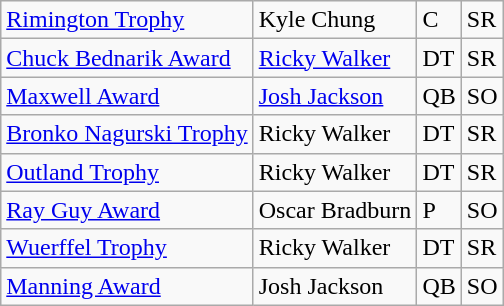<table class="wikitable">
<tr>
<td><a href='#'>Rimington Trophy</a></td>
<td>Kyle Chung</td>
<td>C</td>
<td>SR</td>
</tr>
<tr>
<td><a href='#'>Chuck Bednarik Award</a></td>
<td><a href='#'>Ricky Walker</a></td>
<td>DT</td>
<td>SR</td>
</tr>
<tr>
<td><a href='#'>Maxwell Award</a></td>
<td><a href='#'>Josh Jackson</a></td>
<td>QB</td>
<td>SO</td>
</tr>
<tr>
<td><a href='#'>Bronko Nagurski Trophy</a></td>
<td>Ricky Walker</td>
<td>DT</td>
<td>SR</td>
</tr>
<tr>
<td><a href='#'>Outland Trophy</a></td>
<td>Ricky Walker</td>
<td>DT</td>
<td>SR</td>
</tr>
<tr>
<td><a href='#'>Ray Guy Award</a></td>
<td>Oscar Bradburn</td>
<td>P</td>
<td>SO</td>
</tr>
<tr>
<td><a href='#'>Wuerffel Trophy</a></td>
<td>Ricky Walker</td>
<td>DT</td>
<td>SR</td>
</tr>
<tr>
<td><a href='#'>Manning Award</a></td>
<td>Josh Jackson</td>
<td>QB</td>
<td>SO</td>
</tr>
</table>
